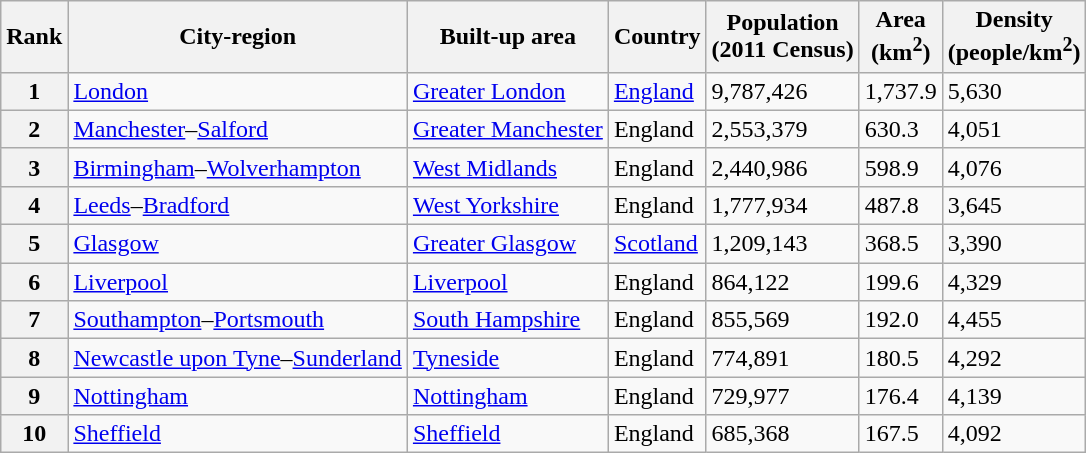<table class="wikitable sortable">
<tr>
<th>Rank</th>
<th>City-region</th>
<th>Built-up area</th>
<th>Country</th>
<th>Population<br>(2011 Census)</th>
<th>Area<br>(km<sup>2</sup>)</th>
<th>Density<br>(people/km<sup>2</sup>)</th>
</tr>
<tr>
<th>1</th>
<td><a href='#'>London</a></td>
<td><a href='#'>Greater London</a></td>
<td><a href='#'>England</a></td>
<td>9,787,426</td>
<td>1,737.9</td>
<td>5,630</td>
</tr>
<tr>
<th>2</th>
<td><a href='#'>Manchester</a>–<a href='#'>Salford</a></td>
<td><a href='#'>Greater Manchester</a></td>
<td>England</td>
<td>2,553,379</td>
<td>630.3</td>
<td>4,051</td>
</tr>
<tr>
<th>3</th>
<td><a href='#'>Birmingham</a>–<a href='#'>Wolverhampton</a></td>
<td><a href='#'>West Midlands</a></td>
<td>England</td>
<td>2,440,986</td>
<td>598.9</td>
<td>4,076</td>
</tr>
<tr>
<th>4</th>
<td><a href='#'>Leeds</a>–<a href='#'>Bradford</a></td>
<td><a href='#'>West Yorkshire</a></td>
<td>England</td>
<td>1,777,934</td>
<td>487.8</td>
<td>3,645</td>
</tr>
<tr>
<th>5</th>
<td><a href='#'>Glasgow</a></td>
<td><a href='#'>Greater Glasgow</a></td>
<td><a href='#'>Scotland</a></td>
<td>1,209,143</td>
<td>368.5</td>
<td>3,390</td>
</tr>
<tr>
<th>6</th>
<td><a href='#'>Liverpool</a></td>
<td><a href='#'>Liverpool</a></td>
<td>England</td>
<td>864,122</td>
<td>199.6</td>
<td>4,329</td>
</tr>
<tr>
<th>7</th>
<td><a href='#'>Southampton</a>–<a href='#'>Portsmouth</a></td>
<td><a href='#'>South Hampshire</a></td>
<td>England</td>
<td>855,569</td>
<td>192.0</td>
<td>4,455</td>
</tr>
<tr>
<th>8</th>
<td><a href='#'>Newcastle upon Tyne</a>–<a href='#'>Sunderland</a></td>
<td><a href='#'>Tyneside</a></td>
<td>England</td>
<td>774,891</td>
<td>180.5</td>
<td>4,292</td>
</tr>
<tr>
<th>9</th>
<td><a href='#'>Nottingham</a></td>
<td><a href='#'>Nottingham</a></td>
<td>England</td>
<td>729,977</td>
<td>176.4</td>
<td>4,139</td>
</tr>
<tr>
<th>10</th>
<td><a href='#'>Sheffield</a></td>
<td><a href='#'>Sheffield</a></td>
<td>England</td>
<td>685,368</td>
<td>167.5</td>
<td>4,092</td>
</tr>
</table>
